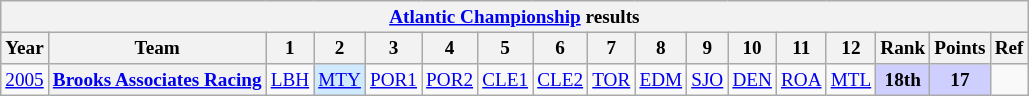<table class="wikitable collapsible collapsed" style="text-align:center; font-size:80%">
<tr>
<th colspan=45><a href='#'>Atlantic Championship</a> results</th>
</tr>
<tr>
<th>Year</th>
<th>Team</th>
<th>1</th>
<th>2</th>
<th>3</th>
<th>4</th>
<th>5</th>
<th>6</th>
<th>7</th>
<th>8</th>
<th>9</th>
<th>10</th>
<th>11</th>
<th>12</th>
<th>Rank</th>
<th>Points</th>
<th>Ref</th>
</tr>
<tr>
<td><a href='#'>2005</a></td>
<th><a href='#'>Brooks Associates Racing</a></th>
<td><a href='#'>LBH</a></td>
<td style="background:#CFEAFF;"><a href='#'>MTY</a><br></td>
<td><a href='#'>POR1</a></td>
<td><a href='#'>POR2</a></td>
<td><a href='#'>CLE1</a></td>
<td><a href='#'>CLE2</a></td>
<td><a href='#'>TOR</a></td>
<td><a href='#'>EDM</a></td>
<td><a href='#'>SJO</a></td>
<td><a href='#'>DEN</a></td>
<td><a href='#'>ROA</a></td>
<td><a href='#'>MTL</a></td>
<td style="background:#CFCFFF;"><strong>18th</strong></td>
<td style="background:#CFCFFF;"><strong>17</strong></td>
<td></td>
</tr>
</table>
